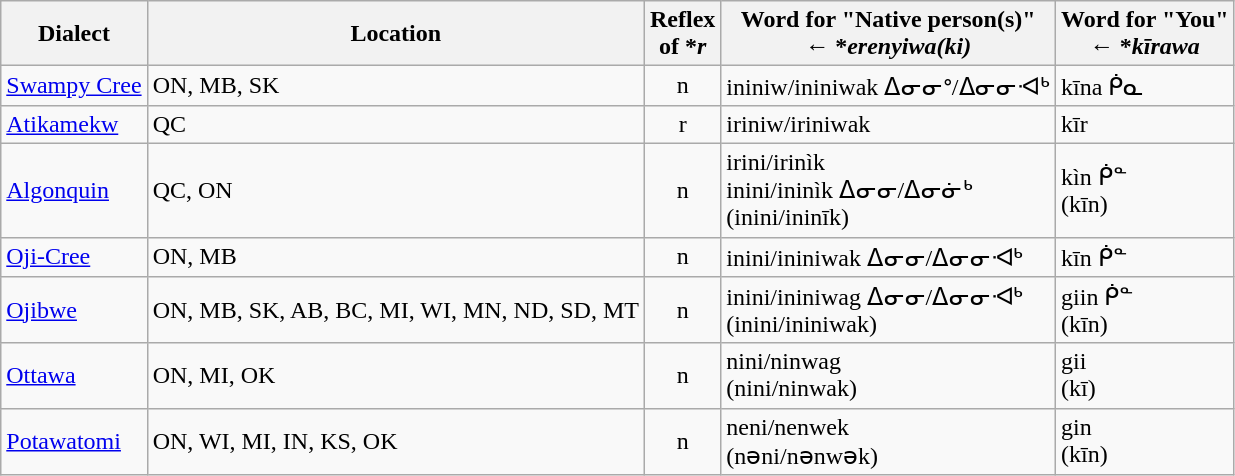<table class="wikitable">
<tr>
<th>Dialect</th>
<th>Location</th>
<th>Reflex<br>of *<em>r</em></th>
<th>Word for "Native person(s)"<br>← *<em>erenyiwa(ki)</em></th>
<th>Word for "You"<br>← *<em>kīrawa</em></th>
</tr>
<tr>
<td><a href='#'>Swampy Cree</a></td>
<td>ON, MB, SK</td>
<td style="text-align: center;">n</td>
<td>ininiw/ininiwak ᐃᓂᓂᐤ/ᐃᓂᓂᐗᒃ</td>
<td>kīna ᑮᓇ</td>
</tr>
<tr>
<td><a href='#'>Atikamekw</a></td>
<td>QC</td>
<td style="text-align: center;">r</td>
<td>iriniw/iriniwak</td>
<td>kīr</td>
</tr>
<tr>
<td><a href='#'>Algonquin</a></td>
<td>QC, ON</td>
<td style="text-align: center;">n</td>
<td>irini/irinìk <br>inini/ininìk ᐃᓂᓂ/ᐃᓂᓃᒃ<br>(inini/ininīk)</td>
<td>kìn ᑮᓐ<br>(kīn)</td>
</tr>
<tr>
<td><a href='#'>Oji-Cree</a></td>
<td>ON, MB</td>
<td style="text-align: center;">n</td>
<td>inini/ininiwak ᐃᓂᓂ/ᐃᓂᓂᐗᒃ</td>
<td>kīn ᑮᓐ</td>
</tr>
<tr>
<td><a href='#'>Ojibwe</a></td>
<td>ON, MB, SK, AB, BC, MI, WI, MN, ND, SD, MT</td>
<td style="text-align: center;">n</td>
<td>inini/ininiwag ᐃᓂᓂ/ᐃᓂᓂᐗᒃ<br>(inini/ininiwak)</td>
<td>giin ᑮᓐ<br>(kīn)</td>
</tr>
<tr>
<td><a href='#'>Ottawa</a></td>
<td>ON, MI, OK</td>
<td style="text-align: center;">n</td>
<td>nini/ninwag<br>(nini/ninwak)</td>
<td>gii<br>(kī)</td>
</tr>
<tr>
<td><a href='#'>Potawatomi</a></td>
<td>ON, WI, MI, IN, KS, OK</td>
<td style="text-align: center;">n</td>
<td>neni/nenwek<br>(nəni/nənwək)</td>
<td>gin<br>(kīn)</td>
</tr>
</table>
